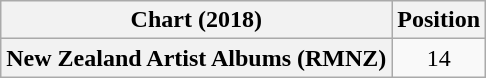<table class="wikitable sortable plainrowheaders">
<tr>
<th>Chart (2018)</th>
<th>Position</th>
</tr>
<tr>
<th scope="row">New Zealand Artist Albums (RMNZ)</th>
<td style="text-align:center;">14</td>
</tr>
</table>
